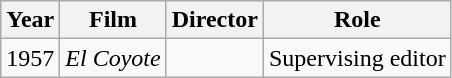<table class="wikitable">
<tr>
<th>Year</th>
<th>Film</th>
<th>Director</th>
<th>Role</th>
</tr>
<tr>
<td>1957</td>
<td><em>El Coyote</em></td>
<td></td>
<td>Supervising editor</td>
</tr>
</table>
